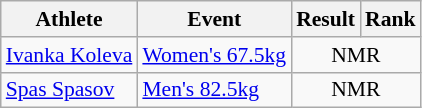<table class=wikitable style="font-size:90%">
<tr>
<th>Athlete</th>
<th>Event</th>
<th>Result</th>
<th>Rank</th>
</tr>
<tr>
<td><a href='#'>Ivanka Koleva</a></td>
<td><a href='#'>Women's 67.5kg</a></td>
<td style="text-align:center;" colspan="2">NMR</td>
</tr>
<tr>
<td><a href='#'>Spas Spasov</a></td>
<td><a href='#'>Men's 82.5kg</a></td>
<td style="text-align:center;" colspan="2">NMR</td>
</tr>
</table>
